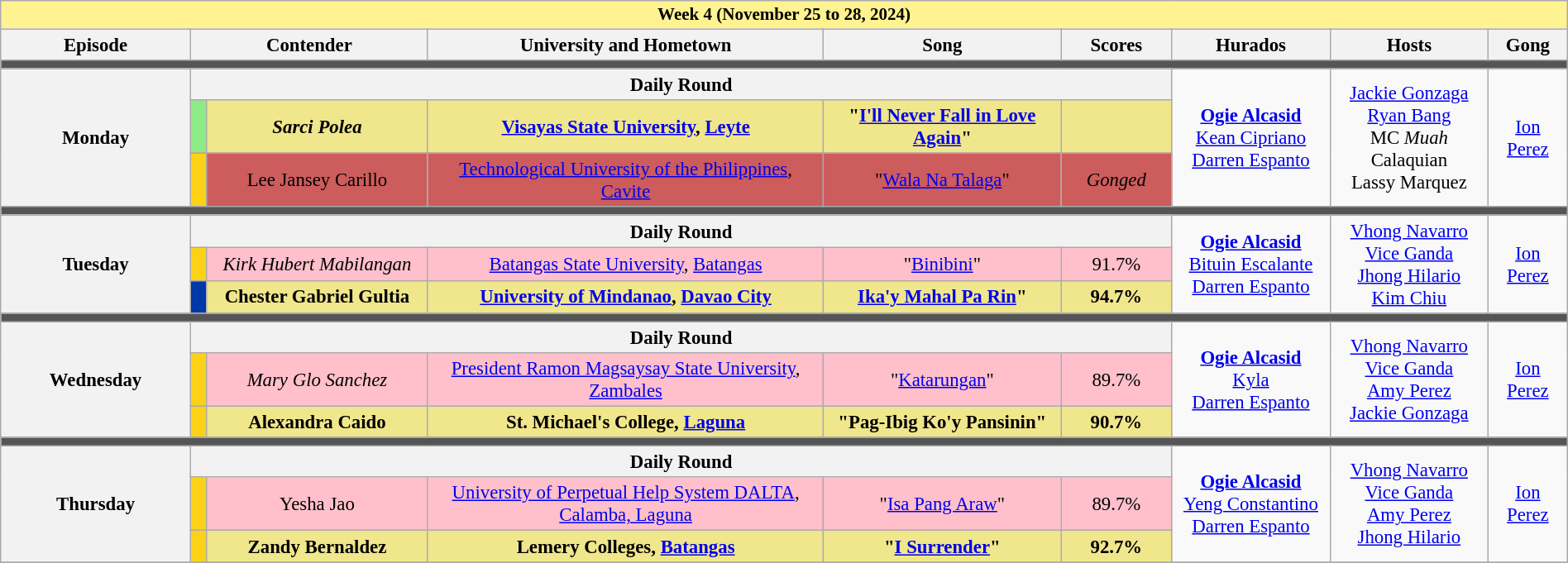<table class="wikitable mw-collapsible mw-collapsed" style="width:100%; text-align:center; font-size:95%;">
<tr>
<th colspan="9" style="background-color:#fff291;font-size:14px">Week 4 (November 25 to 28, 2024)</th>
</tr>
<tr>
<th width="12%">Episode</th>
<th colspan="2" width="15%">Contender</th>
<th width="25%">University and Hometown</th>
<th width="15%">Song</th>
<th width="7%">Scores</th>
<th width="10%">Hurados</th>
<th width="10%">Hosts</th>
<th width="05%">Gong</th>
</tr>
<tr>
<td colspan="9" style="background:#555;"></td>
</tr>
<tr>
<th rowspan="3">Monday<br></th>
<th colspan="5">Daily Round</th>
<td rowspan="3"><strong><a href='#'>Ogie Alcasid</a></strong><br><a href='#'>Kean Cipriano</a><br><a href='#'>Darren Espanto</a></td>
<td rowspan="3"><a href='#'>Jackie Gonzaga</a><br><a href='#'>Ryan Bang</a><br>MC <em>Muah</em> Calaquian<br>Lassy Marquez</td>
<td rowspan="3"><a href='#'>Ion Perez</a></td>
</tr>
<tr style="background:Khaki">
<td width="01%" style="background:#8deb87"></td>
<td><strong><em>Sarci Polea</em></strong></td>
<td><strong><a href='#'>Visayas State University</a>, <a href='#'>Leyte</a></strong></td>
<td><strong>"<a href='#'>I'll Never Fall in Love Again</a>"</strong></td>
<td></td>
</tr>
<tr style="background:#CD5C5C">
<td width="01%" style="background:#FCD116"></td>
<td>Lee Jansey Carillo</td>
<td><a href='#'>Technological University of the Philippines</a>, <a href='#'>Cavite</a></td>
<td>"<a href='#'>Wala Na Talaga</a>"</td>
<td><em>Gonged</em></td>
</tr>
<tr>
<td colspan="9" style="background:#555;"></td>
</tr>
<tr>
<th rowspan="3">Tuesday<br></th>
<th colspan="5">Daily Round</th>
<td rowspan="3"><strong><a href='#'>Ogie Alcasid</a></strong><br><a href='#'>Bituin Escalante</a><br><a href='#'>Darren Espanto</a></td>
<td rowspan="3"><a href='#'>Vhong Navarro</a><br><a href='#'>Vice Ganda</a><br><a href='#'>Jhong Hilario</a><br><a href='#'>Kim Chiu</a></td>
<td rowspan="3"><a href='#'>Ion Perez</a></td>
</tr>
<tr style="background:pink">
<td width="01%" style="background:#FCD116"></td>
<td><em>Kirk Hubert Mabilangan</em></td>
<td><a href='#'>Batangas State University</a>, <a href='#'>Batangas</a></td>
<td>"<a href='#'>Binibini</a>"</td>
<td>91.7%</td>
</tr>
<tr style="background:Khaki">
<td width="01%" style="background:#0038A8"></td>
<td><strong>Chester Gabriel Gultia</strong></td>
<td><strong><a href='#'>University of Mindanao</a>, <a href='#'>Davao City</a></strong></td>
<td><strong><a href='#'>Ika'y Mahal Pa Rin</a>"</strong></td>
<td><strong>94.7%</strong></td>
</tr>
<tr>
<td colspan="9" style="background:#555;"></td>
</tr>
<tr>
<th rowspan="3">Wednesday<br></th>
<th colspan="5">Daily Round</th>
<td rowspan="3"><strong><a href='#'>Ogie Alcasid</a></strong><br><a href='#'>Kyla</a><br><a href='#'>Darren Espanto</a></td>
<td rowspan="3"><a href='#'>Vhong Navarro</a><br><a href='#'>Vice Ganda</a><br><a href='#'>Amy Perez</a><br><a href='#'>Jackie Gonzaga</a></td>
<td rowspan="3"><a href='#'>Ion Perez</a></td>
</tr>
<tr style="background:pink">
<td width="01%" style="background:#FCD116"></td>
<td><em>Mary Glo Sanchez</em></td>
<td><a href='#'>President Ramon Magsaysay State University</a>, <a href='#'>Zambales</a></td>
<td>"<a href='#'>Katarungan</a>"</td>
<td>89.7%</td>
</tr>
<tr style="background:Khaki">
<td width="01%" style="background:#FCD116"></td>
<td><strong>Alexandra Caido</strong></td>
<td><strong>St. Michael's College, <a href='#'>Laguna</a></strong></td>
<td><strong>"Pag-Ibig Ko'y Pansinin"</strong></td>
<td><strong>90.7%</strong></td>
</tr>
<tr>
<td colspan="9" style="background:#555;"></td>
</tr>
<tr>
<th rowspan="3">Thursday<br></th>
<th colspan="5">Daily Round</th>
<td rowspan="3"><strong><a href='#'>Ogie Alcasid</a></strong><br><a href='#'>Yeng Constantino</a><br><a href='#'>Darren Espanto</a></td>
<td rowspan="3"><a href='#'>Vhong Navarro</a><br><a href='#'>Vice Ganda</a><br><a href='#'>Amy Perez</a><br><a href='#'>Jhong Hilario</a></td>
<td rowspan="3"><a href='#'>Ion Perez</a></td>
</tr>
<tr style="background:pink">
<td width="01%" style="background:#FCD116"></td>
<td>Yesha Jao</td>
<td><a href='#'>University of Perpetual Help System DALTA</a>, <a href='#'>Calamba, Laguna</a></td>
<td>"<a href='#'>Isa Pang Araw</a>"</td>
<td>89.7%</td>
</tr>
<tr style="background:Khaki">
<td width="01%" style="background:#FCD116"></td>
<td><strong>Zandy Bernaldez</strong></td>
<td><strong>Lemery Colleges, <a href='#'>Batangas</a></strong></td>
<td><strong>"<a href='#'>I Surrender</a>"</strong></td>
<td><strong>92.7%</strong></td>
</tr>
<tr>
</tr>
</table>
